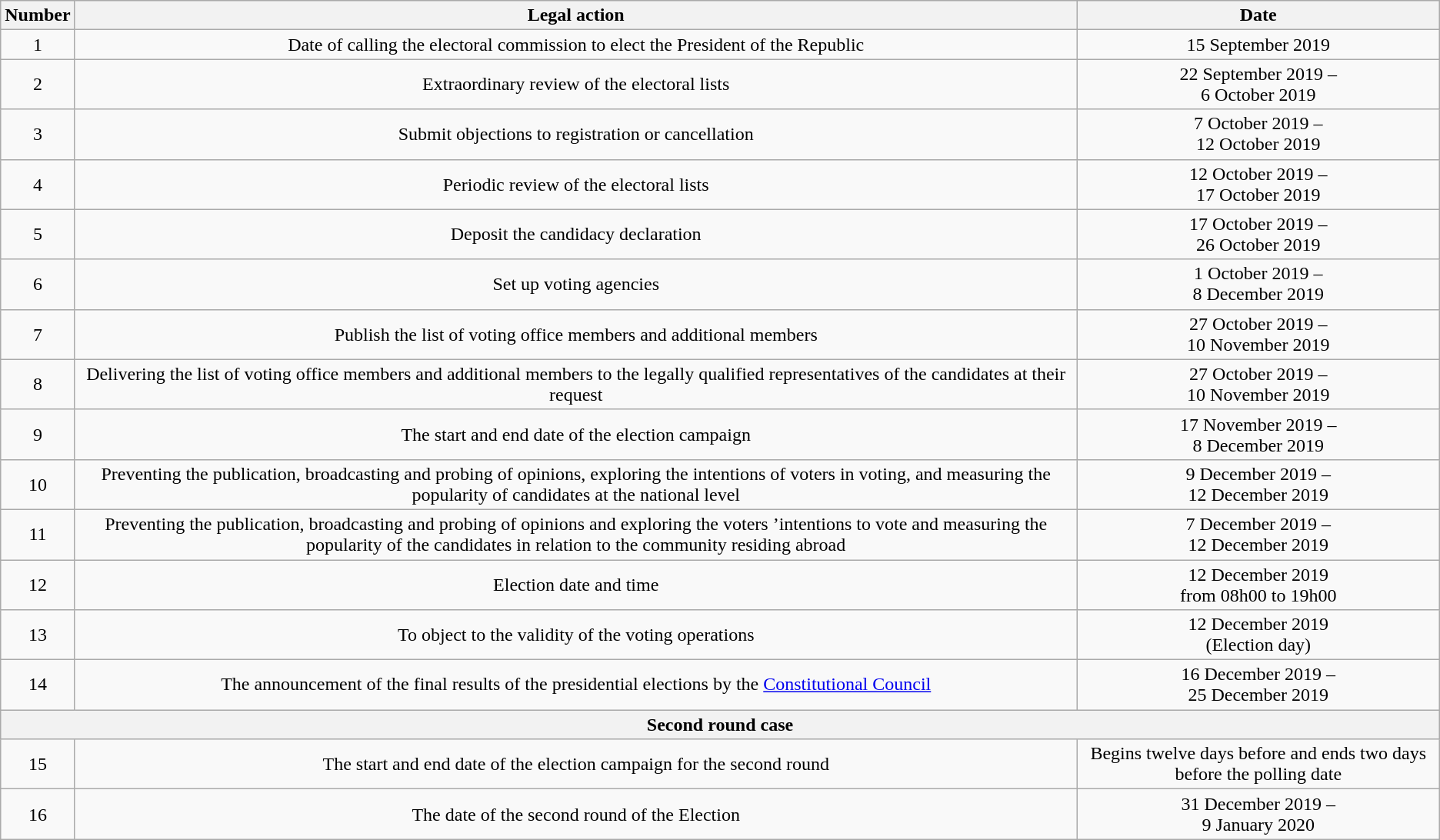<table class="wikitable" style="text-align:center">
<tr>
<th>Number</th>
<th>Legal action</th>
<th>Date</th>
</tr>
<tr>
<td>1</td>
<td>Date of calling the electoral commission to elect the President of the Republic</td>
<td>15 September 2019</td>
</tr>
<tr>
<td>2</td>
<td>Extraordinary review of the electoral lists</td>
<td>22 September 2019 –<br>6 October 2019</td>
</tr>
<tr>
<td>3</td>
<td>Submit objections to registration or cancellation</td>
<td>7 October 2019 – <br>12 October 2019</td>
</tr>
<tr>
<td>4</td>
<td>Periodic review of the electoral lists</td>
<td>12 October 2019 – <br>17 October 2019</td>
</tr>
<tr>
<td>5</td>
<td>Deposit the candidacy declaration</td>
<td>17 October 2019 – <br>26 October 2019</td>
</tr>
<tr>
<td>6</td>
<td>Set up voting agencies</td>
<td>1 October 2019 –<br>8 December 2019</td>
</tr>
<tr>
<td>7</td>
<td>Publish the list of voting office members and additional members</td>
<td>27 October 2019 –<br>10 November 2019</td>
</tr>
<tr>
<td>8</td>
<td>Delivering the list of voting office members and additional members to the legally qualified representatives of the candidates at their request</td>
<td>27 October 2019 –<br>10 November 2019</td>
</tr>
<tr>
<td>9</td>
<td>The start and end date of the election campaign</td>
<td>17 November 2019 –<br>8 December 2019</td>
</tr>
<tr>
<td>10</td>
<td>Preventing the publication, broadcasting and probing of opinions, exploring the intentions of voters in voting, and measuring the popularity of candidates at the national level</td>
<td>9 December 2019 –<br>12 December 2019</td>
</tr>
<tr>
<td>11</td>
<td>Preventing the publication, broadcasting and probing of opinions and exploring the voters ’intentions to vote and measuring the popularity of the candidates in relation to the community residing abroad</td>
<td>7 December 2019 –<br>12 December 2019</td>
</tr>
<tr>
<td>12</td>
<td>Election date and time</td>
<td>12 December 2019<br>from 08h00 to 19h00</td>
</tr>
<tr>
<td>13</td>
<td>To object to the validity of the voting operations</td>
<td>12 December 2019<br>(Election day)</td>
</tr>
<tr>
<td>14</td>
<td>The announcement of the final results of the presidential elections by the <a href='#'>Constitutional Council</a></td>
<td>16 December 2019 –<br>25 December 2019</td>
</tr>
<tr>
<th colspan="3">Second round case</th>
</tr>
<tr>
<td>15</td>
<td>The start and end date of the election campaign for the second round</td>
<td>Begins twelve days before and ends two days before the polling date</td>
</tr>
<tr>
<td>16</td>
<td>The date of the second round of the Election</td>
<td>31 December 2019 –<br>9 January 2020</td>
</tr>
</table>
